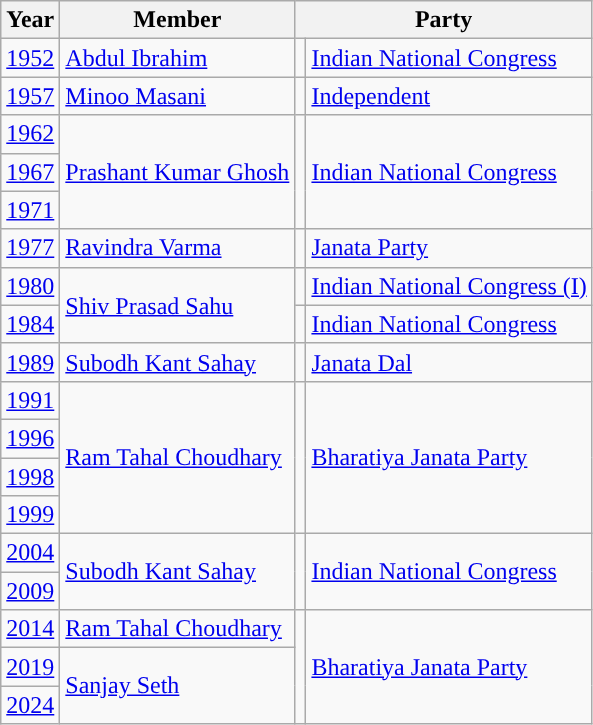<table class="wikitable">
<tr>
<th>Year</th>
<th>Member</th>
<th colspan="2">Party</th>
</tr>
<tr>
<td><a href='#'>1952</a></td>
<td><a href='#'>Abdul Ibrahim</a></td>
<td style="background-color: "></td>
<td><a href='#'>Indian National Congress</a></td>
</tr>
<tr>
<td><a href='#'>1957</a></td>
<td><a href='#'>Minoo Masani</a></td>
<td style="background-color: "></td>
<td><a href='#'>Independent</a></td>
</tr>
<tr>
<td><a href='#'>1962</a></td>
<td rowspan="3"><a href='#'>Prashant Kumar Ghosh</a></td>
<td rowspan="3" style="background-color: "></td>
<td rowspan="3"><a href='#'>Indian National Congress</a></td>
</tr>
<tr>
<td><a href='#'>1967</a></td>
</tr>
<tr>
<td><a href='#'>1971</a></td>
</tr>
<tr>
<td><a href='#'>1977</a></td>
<td><a href='#'>Ravindra Varma</a></td>
<td style="background-color: "></td>
<td><a href='#'>Janata Party</a></td>
</tr>
<tr>
<td><a href='#'>1980</a></td>
<td rowspan="2"><a href='#'>Shiv Prasad Sahu</a></td>
<td style="background-color: "></td>
<td><a href='#'>Indian National Congress (I)</a></td>
</tr>
<tr>
<td><a href='#'>1984</a></td>
<td style="background-color: "></td>
<td><a href='#'>Indian National Congress</a></td>
</tr>
<tr>
<td><a href='#'>1989</a></td>
<td><a href='#'>Subodh Kant Sahay</a></td>
<td style="background-color: "></td>
<td><a href='#'>Janata Dal</a></td>
</tr>
<tr>
<td><a href='#'>1991</a></td>
<td rowspan="4"><a href='#'>Ram Tahal Choudhary</a></td>
<td rowspan="4" style="background-color: "></td>
<td rowspan="4"><a href='#'>Bharatiya Janata Party</a></td>
</tr>
<tr>
<td><a href='#'>1996</a></td>
</tr>
<tr>
<td><a href='#'>1998</a></td>
</tr>
<tr>
<td><a href='#'>1999</a></td>
</tr>
<tr>
<td><a href='#'>2004</a></td>
<td rowspan="2"><a href='#'>Subodh Kant Sahay</a></td>
<td rowspan="2" style="background-color: "></td>
<td rowspan="2"><a href='#'>Indian National Congress</a></td>
</tr>
<tr>
<td><a href='#'>2009</a></td>
</tr>
<tr>
<td><a href='#'>2014</a></td>
<td><a href='#'>Ram Tahal Choudhary</a></td>
<td rowspan="3" style="background-color: "></td>
<td rowspan="3"><a href='#'>Bharatiya Janata Party</a></td>
</tr>
<tr>
<td><a href='#'>2019</a></td>
<td rowspan="3"><a href='#'>Sanjay Seth</a></td>
</tr>
<tr>
<td><a href='#'>2024</a></td>
</tr>
</table>
